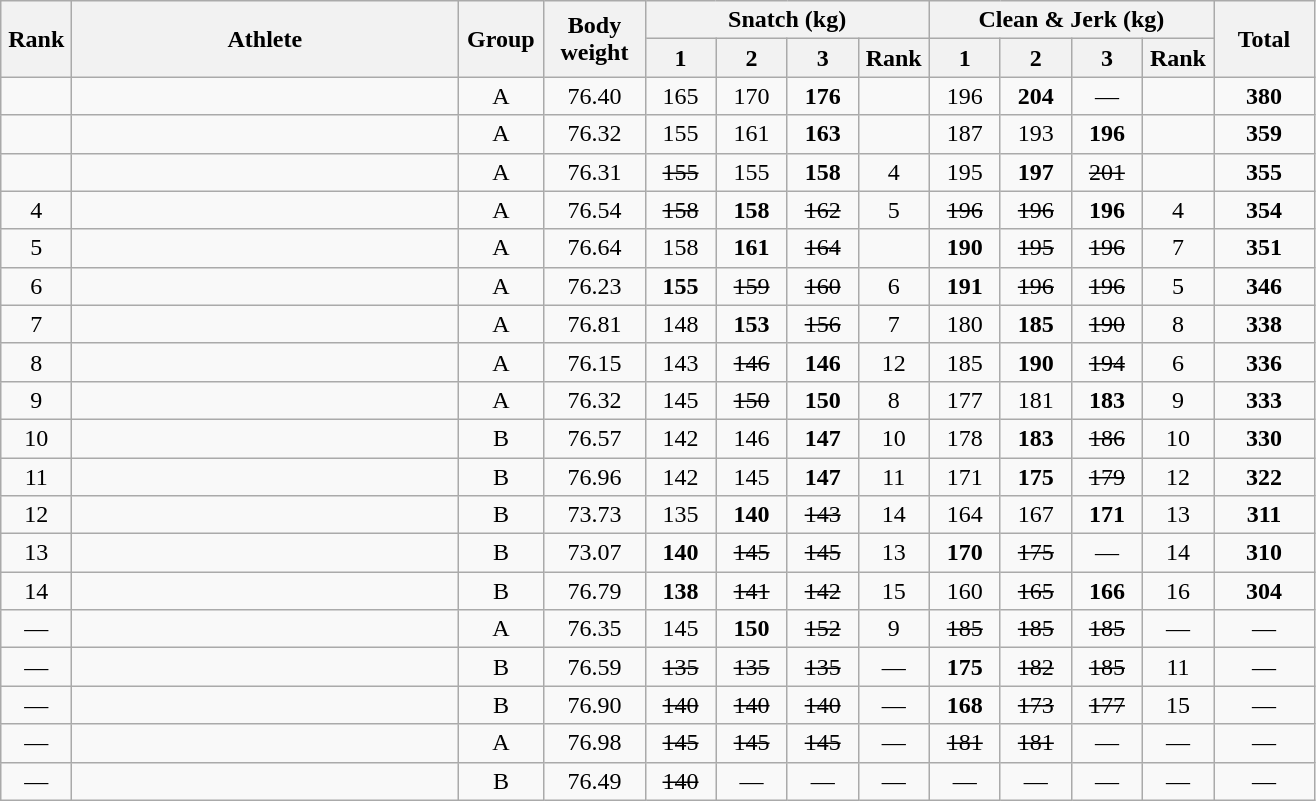<table class = "wikitable" style="text-align:center;">
<tr>
<th rowspan=2 width=40>Rank</th>
<th rowspan=2 width=250>Athlete</th>
<th rowspan=2 width=50>Group</th>
<th rowspan=2 width=60>Body weight</th>
<th colspan=4>Snatch (kg)</th>
<th colspan=4>Clean & Jerk (kg)</th>
<th rowspan=2 width=60>Total</th>
</tr>
<tr>
<th width=40>1</th>
<th width=40>2</th>
<th width=40>3</th>
<th width=40>Rank</th>
<th width=40>1</th>
<th width=40>2</th>
<th width=40>3</th>
<th width=40>Rank</th>
</tr>
<tr>
<td></td>
<td align=left></td>
<td>A</td>
<td>76.40</td>
<td>165</td>
<td>170</td>
<td><strong>176</strong></td>
<td></td>
<td>196</td>
<td><strong>204</strong></td>
<td>—</td>
<td></td>
<td><strong>380</strong></td>
</tr>
<tr>
<td></td>
<td align=left></td>
<td>A</td>
<td>76.32</td>
<td>155</td>
<td>161</td>
<td><strong>163</strong></td>
<td></td>
<td>187</td>
<td>193</td>
<td><strong>196</strong></td>
<td></td>
<td><strong>359</strong></td>
</tr>
<tr>
<td></td>
<td align=left></td>
<td>A</td>
<td>76.31</td>
<td><s>155</s></td>
<td>155</td>
<td><strong>158</strong></td>
<td>4</td>
<td>195</td>
<td><strong>197</strong></td>
<td><s>201</s></td>
<td></td>
<td><strong>355</strong></td>
</tr>
<tr>
<td>4</td>
<td align=left></td>
<td>A</td>
<td>76.54</td>
<td><s>158</s></td>
<td><strong>158</strong></td>
<td><s>162</s></td>
<td>5</td>
<td><s>196</s></td>
<td><s>196</s></td>
<td><strong>196</strong></td>
<td>4</td>
<td><strong>354</strong></td>
</tr>
<tr>
<td>5</td>
<td align=left></td>
<td>A</td>
<td>76.64</td>
<td>158</td>
<td><strong>161</strong></td>
<td><s>164</s></td>
<td></td>
<td><strong>190</strong></td>
<td><s>195</s></td>
<td><s>196</s></td>
<td>7</td>
<td><strong>351</strong></td>
</tr>
<tr>
<td>6</td>
<td align=left></td>
<td>A</td>
<td>76.23</td>
<td><strong>155</strong></td>
<td><s>159</s></td>
<td><s>160</s></td>
<td>6</td>
<td><strong>191</strong></td>
<td><s>196</s></td>
<td><s>196</s></td>
<td>5</td>
<td><strong>346</strong></td>
</tr>
<tr>
<td>7</td>
<td align=left></td>
<td>A</td>
<td>76.81</td>
<td>148</td>
<td><strong>153</strong></td>
<td><s>156</s></td>
<td>7</td>
<td>180</td>
<td><strong>185</strong></td>
<td><s>190</s></td>
<td>8</td>
<td><strong>338</strong></td>
</tr>
<tr>
<td>8</td>
<td align=left></td>
<td>A</td>
<td>76.15</td>
<td>143</td>
<td><s>146</s></td>
<td><strong>146</strong></td>
<td>12</td>
<td>185</td>
<td><strong>190</strong></td>
<td><s>194</s></td>
<td>6</td>
<td><strong>336</strong></td>
</tr>
<tr>
<td>9</td>
<td align=left></td>
<td>A</td>
<td>76.32</td>
<td>145</td>
<td><s>150</s></td>
<td><strong>150</strong></td>
<td>8</td>
<td>177</td>
<td>181</td>
<td><strong>183</strong></td>
<td>9</td>
<td><strong>333</strong></td>
</tr>
<tr>
<td>10</td>
<td align=left></td>
<td>B</td>
<td>76.57</td>
<td>142</td>
<td>146</td>
<td><strong>147</strong></td>
<td>10</td>
<td>178</td>
<td><strong>183</strong></td>
<td><s>186</s></td>
<td>10</td>
<td><strong>330</strong></td>
</tr>
<tr>
<td>11</td>
<td align=left></td>
<td>B</td>
<td>76.96</td>
<td>142</td>
<td>145</td>
<td><strong>147</strong></td>
<td>11</td>
<td>171</td>
<td><strong>175</strong></td>
<td><s>179</s></td>
<td>12</td>
<td><strong>322</strong></td>
</tr>
<tr>
<td>12</td>
<td align=left></td>
<td>B</td>
<td>73.73</td>
<td>135</td>
<td><strong>140</strong></td>
<td><s>143</s></td>
<td>14</td>
<td>164</td>
<td>167</td>
<td><strong>171</strong></td>
<td>13</td>
<td><strong>311</strong></td>
</tr>
<tr>
<td>13</td>
<td align=left></td>
<td>B</td>
<td>73.07</td>
<td><strong>140</strong></td>
<td><s>145</s></td>
<td><s>145</s></td>
<td>13</td>
<td><strong>170</strong></td>
<td><s>175</s></td>
<td>—</td>
<td>14</td>
<td><strong>310</strong></td>
</tr>
<tr>
<td>14</td>
<td align=left></td>
<td>B</td>
<td>76.79</td>
<td><strong>138</strong></td>
<td><s>141</s></td>
<td><s>142</s></td>
<td>15</td>
<td>160</td>
<td><s>165</s></td>
<td><strong>166</strong></td>
<td>16</td>
<td><strong>304</strong></td>
</tr>
<tr>
<td>—</td>
<td align=left></td>
<td>A</td>
<td>76.35</td>
<td>145</td>
<td><strong>150</strong></td>
<td><s>152</s></td>
<td>9</td>
<td><s>185</s></td>
<td><s>185</s></td>
<td><s>185</s></td>
<td>—</td>
<td>—</td>
</tr>
<tr>
<td>—</td>
<td align=left></td>
<td>B</td>
<td>76.59</td>
<td><s>135</s></td>
<td><s>135</s></td>
<td><s>135</s></td>
<td>—</td>
<td><strong>175</strong></td>
<td><s>182</s></td>
<td><s>185</s></td>
<td>11</td>
<td>—</td>
</tr>
<tr>
<td>—</td>
<td align=left></td>
<td>B</td>
<td>76.90</td>
<td><s>140</s></td>
<td><s>140</s></td>
<td><s>140</s></td>
<td>—</td>
<td><strong>168</strong></td>
<td><s>173</s></td>
<td><s>177</s></td>
<td>15</td>
<td>—</td>
</tr>
<tr>
<td>—</td>
<td align=left></td>
<td>A</td>
<td>76.98</td>
<td><s>145</s></td>
<td><s>145</s></td>
<td><s>145</s></td>
<td>—</td>
<td><s>181</s></td>
<td><s>181</s></td>
<td>—</td>
<td>—</td>
<td>—</td>
</tr>
<tr>
<td>—</td>
<td align=left></td>
<td>B</td>
<td>76.49</td>
<td><s>140</s></td>
<td>—</td>
<td>—</td>
<td>—</td>
<td>—</td>
<td>—</td>
<td>—</td>
<td>—</td>
<td>—</td>
</tr>
</table>
